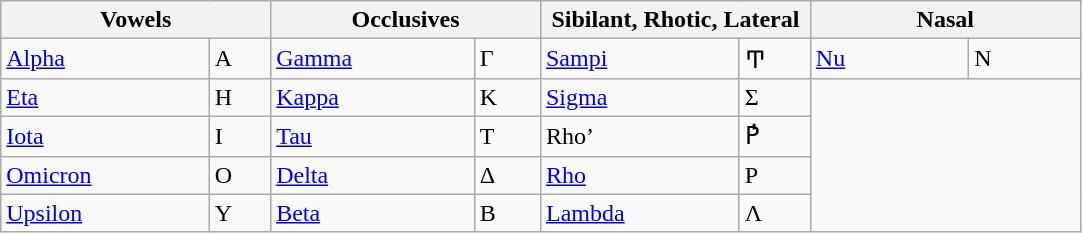<table class="wikitable">
<tr>
<th colspan=2 style="width:24%">Vowels</th>
<th colspan=2 style="width:24%">Occlusives</th>
<th colspan=2 style="width:24%">Sibilant, Rhotic, Lateral</th>
<th colspan=2 style="width:24%">Nasal</th>
</tr>
<tr>
<td><a href='#'>Alpha</a></td>
<td>Α</td>
<td><a href='#'>Gamma</a></td>
<td>Γ</td>
<td><a href='#'>Sampi</a></td>
<td>Ͳ</td>
<td><a href='#'>Nu</a></td>
<td>Ν</td>
</tr>
<tr>
<td><a href='#'>Eta</a></td>
<td>Η</td>
<td><a href='#'>Kappa</a></td>
<td>Κ</td>
<td><a href='#'>Sigma</a></td>
<td>Σ</td>
</tr>
<tr>
<td><a href='#'>Iota</a></td>
<td>Ι</td>
<td><a href='#'>Tau</a></td>
<td>Τ</td>
<td>Rho’</td>
<td>Ρ̓</td>
</tr>
<tr>
<td><a href='#'>Omicron</a></td>
<td>Ο</td>
<td><a href='#'>Delta</a></td>
<td>Δ</td>
<td><a href='#'>Rho</a></td>
<td>Ρ</td>
</tr>
<tr>
<td><a href='#'>Upsilon</a></td>
<td>Υ</td>
<td><a href='#'>Beta</a></td>
<td>Β</td>
<td><a href='#'>Lambda</a></td>
<td>Λ</td>
</tr>
</table>
